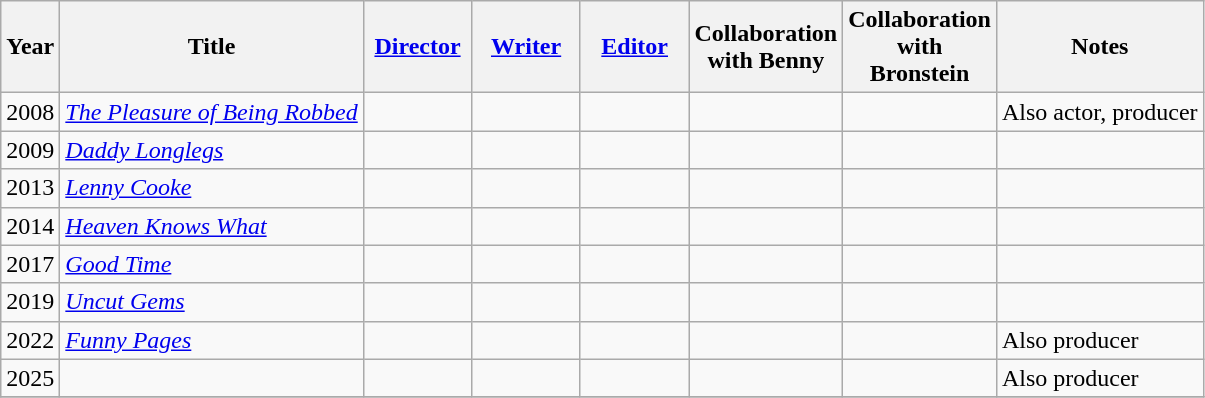<table class="wikitable sortable">
<tr>
<th>Year</th>
<th>Title</th>
<th width="65"><a href='#'>Director</a></th>
<th width="65"><a href='#'>Writer</a></th>
<th width=65><a href='#'>Editor</a></th>
<th width=65>Collaboration with Benny</th>
<th width=65>Collaboration with Bronstein</th>
<th>Notes</th>
</tr>
<tr>
<td>2008</td>
<td><em><a href='#'>The Pleasure of Being Robbed</a></em></td>
<td></td>
<td></td>
<td></td>
<td></td>
<td></td>
<td>Also actor, producer</td>
</tr>
<tr>
<td>2009</td>
<td><em><a href='#'>Daddy Longlegs</a></em></td>
<td></td>
<td></td>
<td></td>
<td></td>
<td></td>
<td></td>
</tr>
<tr>
<td>2013</td>
<td><em><a href='#'>Lenny Cooke</a></em></td>
<td></td>
<td></td>
<td></td>
<td></td>
<td></td>
<td></td>
</tr>
<tr>
<td>2014</td>
<td><em><a href='#'>Heaven Knows What</a></em></td>
<td></td>
<td></td>
<td></td>
<td></td>
<td></td>
<td></td>
</tr>
<tr>
<td>2017</td>
<td><em><a href='#'>Good Time</a></em></td>
<td></td>
<td></td>
<td></td>
<td></td>
<td></td>
<td></td>
</tr>
<tr>
<td>2019</td>
<td><em><a href='#'>Uncut Gems</a></em></td>
<td></td>
<td></td>
<td></td>
<td></td>
<td></td>
<td></td>
</tr>
<tr>
<td>2022</td>
<td><em><a href='#'>Funny Pages</a></em></td>
<td></td>
<td></td>
<td></td>
<td></td>
<td></td>
<td>Also producer</td>
</tr>
<tr>
<td>2025</td>
<td></td>
<td></td>
<td></td>
<td></td>
<td></td>
<td></td>
<td>Also producer</td>
</tr>
<tr>
</tr>
</table>
